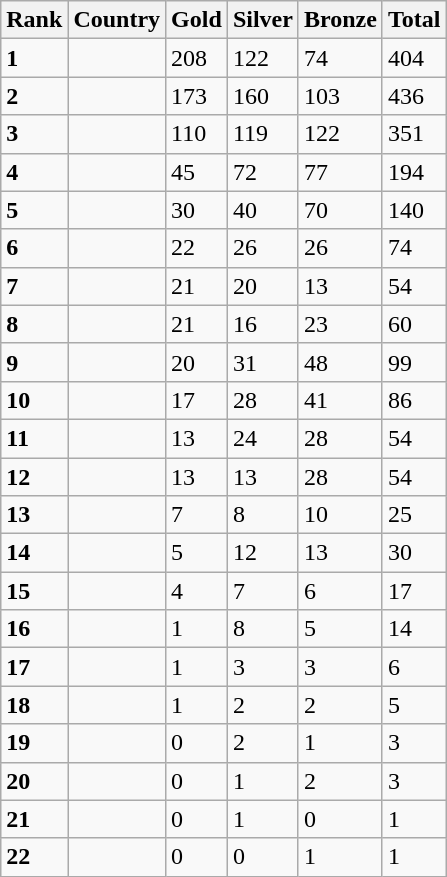<table class="wikitable">
<tr>
<th>Rank</th>
<th>Country</th>
<th>Gold</th>
<th>Silver</th>
<th>Bronze</th>
<th>Total</th>
</tr>
<tr>
<td><strong>1</strong></td>
<td></td>
<td>208</td>
<td>122</td>
<td>74</td>
<td>404</td>
</tr>
<tr>
<td><strong>2</strong></td>
<td></td>
<td>173</td>
<td>160</td>
<td>103</td>
<td>436</td>
</tr>
<tr>
<td><strong>3</strong></td>
<td></td>
<td>110</td>
<td>119</td>
<td>122</td>
<td>351</td>
</tr>
<tr>
<td><strong>4</strong></td>
<td></td>
<td>45</td>
<td>72</td>
<td>77</td>
<td>194</td>
</tr>
<tr>
<td><strong>5</strong></td>
<td></td>
<td>30</td>
<td>40</td>
<td>70</td>
<td>140</td>
</tr>
<tr>
<td><strong>6</strong></td>
<td></td>
<td>22</td>
<td>26</td>
<td>26</td>
<td>74</td>
</tr>
<tr>
<td><strong>7</strong></td>
<td></td>
<td>21</td>
<td>20</td>
<td>13</td>
<td>54</td>
</tr>
<tr>
<td><strong>8</strong></td>
<td></td>
<td>21</td>
<td>16</td>
<td>23</td>
<td>60</td>
</tr>
<tr>
<td><strong>9</strong></td>
<td></td>
<td>20</td>
<td>31</td>
<td>48</td>
<td>99</td>
</tr>
<tr>
<td><strong>10</strong></td>
<td></td>
<td>17</td>
<td>28</td>
<td>41</td>
<td>86</td>
</tr>
<tr>
<td><strong>11</strong></td>
<td></td>
<td>13</td>
<td>24</td>
<td>28</td>
<td>54</td>
</tr>
<tr>
<td><strong>12</strong></td>
<td></td>
<td>13</td>
<td>13</td>
<td>28</td>
<td>54</td>
</tr>
<tr>
<td><strong>13</strong></td>
<td></td>
<td>7</td>
<td>8</td>
<td>10</td>
<td>25</td>
</tr>
<tr>
<td><strong>14</strong></td>
<td></td>
<td>5</td>
<td>12</td>
<td>13</td>
<td>30</td>
</tr>
<tr>
<td><strong>15</strong></td>
<td></td>
<td>4</td>
<td>7</td>
<td>6</td>
<td>17</td>
</tr>
<tr>
<td><strong>16</strong></td>
<td></td>
<td>1</td>
<td>8</td>
<td>5</td>
<td>14</td>
</tr>
<tr>
<td><strong>17</strong></td>
<td></td>
<td>1</td>
<td>3</td>
<td>3</td>
<td>6</td>
</tr>
<tr>
<td><strong>18</strong></td>
<td></td>
<td>1</td>
<td>2</td>
<td>2</td>
<td>5</td>
</tr>
<tr>
<td><strong>19</strong></td>
<td></td>
<td>0</td>
<td>2</td>
<td>1</td>
<td>3</td>
</tr>
<tr>
<td><strong>20</strong></td>
<td></td>
<td>0</td>
<td>1</td>
<td>2</td>
<td>3</td>
</tr>
<tr>
<td><strong>21</strong></td>
<td></td>
<td>0</td>
<td>1</td>
<td>0</td>
<td>1</td>
</tr>
<tr>
<td><strong>22</strong></td>
<td></td>
<td>0</td>
<td>0</td>
<td>1</td>
<td>1</td>
</tr>
</table>
